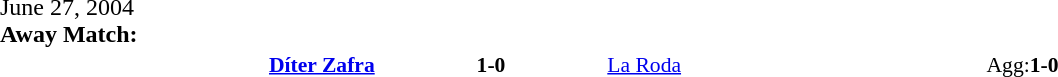<table width=100% cellspacing=1>
<tr>
<th width=20%></th>
<th width=12%></th>
<th width=20%></th>
<th></th>
</tr>
<tr>
<td>June 27, 2004<br><strong>Away Match:</strong></td>
</tr>
<tr style=font-size:90%>
<td align=right><strong><a href='#'>Díter Zafra</a></strong></td>
<td align=center><strong>1-0</strong></td>
<td><a href='#'>La Roda</a></td>
<td>Agg:<strong>1-0</strong></td>
</tr>
</table>
